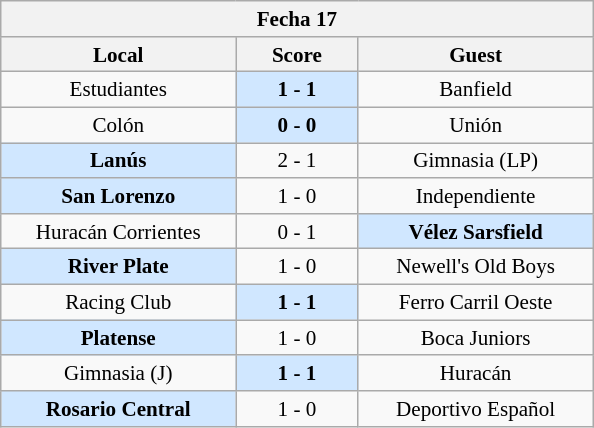<table class="wikitable nowrap" style="font-size:88%; float:left; margin-right:1em;">
<tr>
<th colspan=3 align=center>Fecha 17</th>
</tr>
<tr>
<th width="150">Local</th>
<th width="75">Score</th>
<th width="150">Guest</th>
</tr>
<tr align=center>
<td>Estudiantes</td>
<td bgcolor=#D0E7FF><strong>1 - 1</strong></td>
<td>Banfield</td>
</tr>
<tr align=center>
<td>Colón</td>
<td bgcolor=#D0E7FF><strong>0 - 0</strong></td>
<td>Unión</td>
</tr>
<tr align=center>
<td bgcolor=#D0E7FF><strong>Lanús</strong></td>
<td>2 - 1</td>
<td>Gimnasia (LP)</td>
</tr>
<tr align=center>
<td bgcolor=#D0E7FF><strong>San Lorenzo</strong></td>
<td>1 - 0</td>
<td>Independiente</td>
</tr>
<tr align=center>
<td>Huracán Corrientes</td>
<td>0 - 1</td>
<td bgcolor=#D0E7FF><strong>Vélez Sarsfield</strong></td>
</tr>
<tr align=center>
<td bgcolor=#D0E7FF><strong>River Plate</strong></td>
<td>1 - 0</td>
<td>Newell's Old Boys</td>
</tr>
<tr align=center>
<td>Racing Club</td>
<td bgcolor=#D0E7FF><strong>1 - 1</strong></td>
<td>Ferro Carril Oeste</td>
</tr>
<tr align=center>
<td bgcolor=#D0E7FF><strong>Platense</strong></td>
<td>1 - 0</td>
<td>Boca Juniors</td>
</tr>
<tr align=center>
<td>Gimnasia (J)</td>
<td bgcolor=#D0E7FF><strong>1 - 1</strong></td>
<td>Huracán</td>
</tr>
<tr align=center>
<td bgcolor=#D0E7FF><strong>Rosario Central</strong></td>
<td>1 - 0</td>
<td>Deportivo Español</td>
</tr>
</table>
